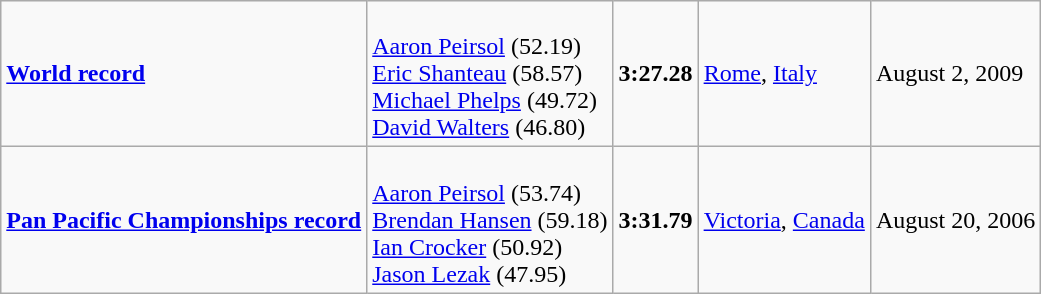<table class="wikitable">
<tr>
<td><strong><a href='#'>World record</a></strong></td>
<td><br><a href='#'>Aaron Peirsol</a> (52.19)<br><a href='#'>Eric Shanteau</a> (58.57)<br><a href='#'>Michael Phelps</a> (49.72)<br><a href='#'>David Walters</a> (46.80)</td>
<td><strong>3:27.28</strong></td>
<td><a href='#'>Rome</a>, <a href='#'>Italy</a></td>
<td>August 2, 2009</td>
</tr>
<tr>
<td><strong><a href='#'>Pan Pacific Championships record</a></strong></td>
<td><br><a href='#'>Aaron Peirsol</a> (53.74)<br><a href='#'>Brendan Hansen</a> (59.18)<br><a href='#'>Ian Crocker</a> (50.92)<br><a href='#'>Jason Lezak</a> (47.95)</td>
<td><strong>3:31.79</strong></td>
<td><a href='#'>Victoria</a>, <a href='#'>Canada</a></td>
<td>August 20, 2006</td>
</tr>
</table>
